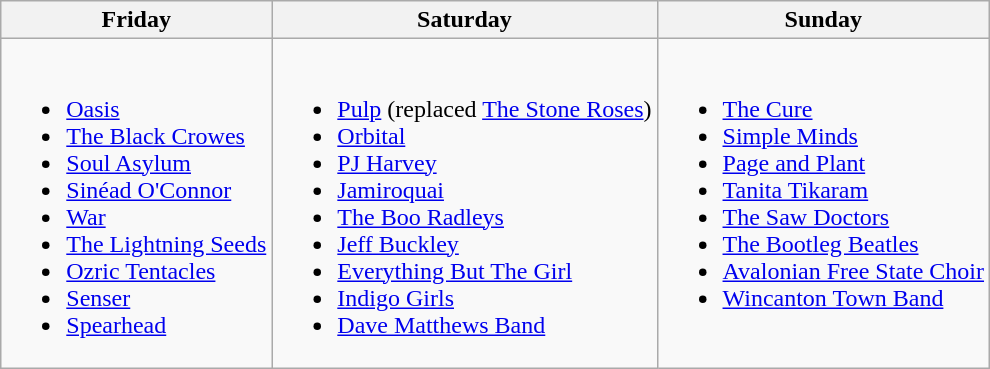<table class="wikitable">
<tr>
<th>Friday</th>
<th>Saturday</th>
<th>Sunday</th>
</tr>
<tr valign="top">
<td><br><ul><li><a href='#'>Oasis</a></li><li><a href='#'>The Black Crowes</a></li><li><a href='#'>Soul Asylum</a></li><li><a href='#'>Sinéad O'Connor</a></li><li><a href='#'>War</a></li><li><a href='#'>The Lightning Seeds</a></li><li><a href='#'>Ozric Tentacles</a></li><li><a href='#'>Senser</a></li><li><a href='#'>Spearhead</a></li></ul></td>
<td><br><ul><li><a href='#'>Pulp</a> (replaced <a href='#'>The Stone Roses</a>)</li><li><a href='#'>Orbital</a></li><li><a href='#'>PJ Harvey</a></li><li><a href='#'>Jamiroquai</a></li><li><a href='#'>The Boo Radleys</a></li><li><a href='#'>Jeff Buckley</a></li><li><a href='#'>Everything But The Girl</a></li><li><a href='#'>Indigo Girls</a></li><li><a href='#'>Dave Matthews Band</a></li></ul></td>
<td><br><ul><li><a href='#'>The Cure</a></li><li><a href='#'>Simple Minds</a></li><li><a href='#'>Page and Plant</a></li><li><a href='#'>Tanita Tikaram</a></li><li><a href='#'>The Saw Doctors</a></li><li><a href='#'>The Bootleg Beatles</a></li><li><a href='#'>Avalonian Free State Choir</a></li><li><a href='#'>Wincanton Town Band</a></li></ul></td>
</tr>
</table>
